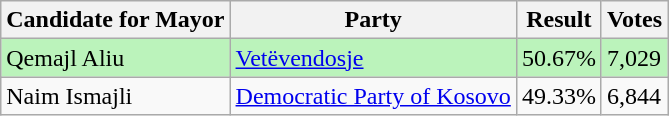<table class=wikitable>
<tr>
<th>Candidate for Mayor</th>
<th>Party</th>
<th>Result</th>
<th>Votes</th>
</tr>
<tr>
<td style="background:#BBF3BB;">Qemajl Aliu</td>
<td style="background:#BBF3BB;"><a href='#'>Vetëvendosje</a></td>
<td style="background:#BBF3BB;">50.67%</td>
<td style="background:#BBF3BB;">7,029</td>
</tr>
<tr>
<td>Naim Ismajli</td>
<td><a href='#'>Democratic Party of Kosovo</a></td>
<td>49.33%</td>
<td>6,844</td>
</tr>
</table>
